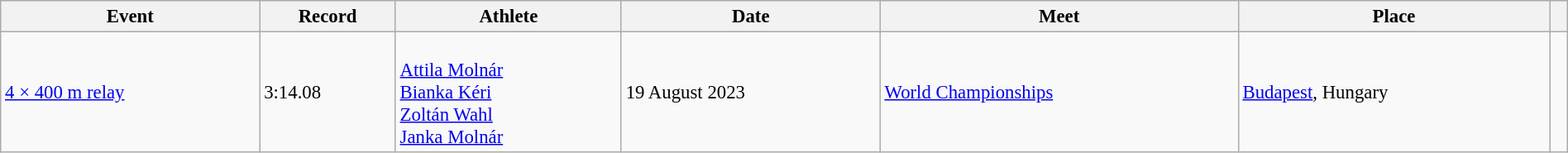<table class="wikitable" style="font-size:95%; width: 100%;">
<tr>
<th>Event</th>
<th>Record</th>
<th>Athlete</th>
<th>Date</th>
<th>Meet</th>
<th>Place</th>
<th></th>
</tr>
<tr>
<td><a href='#'>4 × 400 m relay</a></td>
<td>3:14.08</td>
<td><br><a href='#'>Attila Molnár</a><br><a href='#'>Bianka Kéri</a><br><a href='#'>Zoltán Wahl</a><br><a href='#'>Janka Molnár</a></td>
<td>19 August 2023</td>
<td><a href='#'>World Championships</a></td>
<td><a href='#'>Budapest</a>, Hungary</td>
<td></td>
</tr>
</table>
